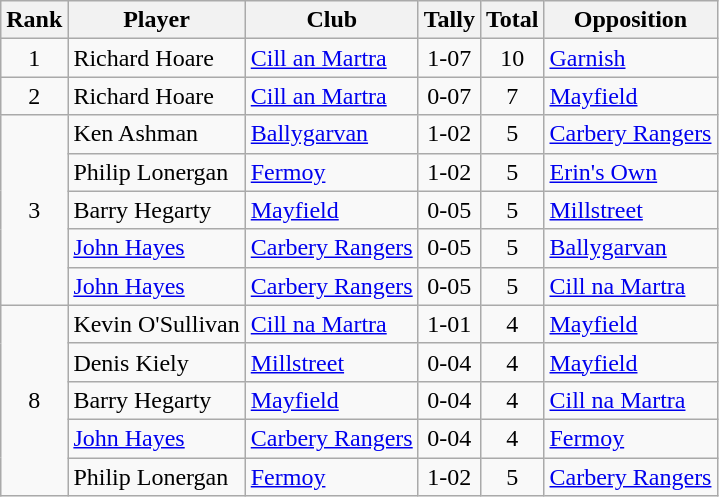<table class="wikitable">
<tr>
<th>Rank</th>
<th>Player</th>
<th>Club</th>
<th>Tally</th>
<th>Total</th>
<th>Opposition</th>
</tr>
<tr>
<td rowspan="1" style="text-align:center;">1</td>
<td>Richard Hoare</td>
<td><a href='#'>Cill an Martra</a></td>
<td align=center>1-07</td>
<td align=center>10</td>
<td><a href='#'>Garnish</a></td>
</tr>
<tr>
<td rowspan="1" style="text-align:center;">2</td>
<td>Richard Hoare</td>
<td><a href='#'>Cill an Martra</a></td>
<td align=center>0-07</td>
<td align=center>7</td>
<td><a href='#'>Mayfield</a></td>
</tr>
<tr>
<td rowspan="5" style="text-align:center;">3</td>
<td>Ken Ashman</td>
<td><a href='#'>Ballygarvan</a></td>
<td align=center>1-02</td>
<td align=center>5</td>
<td><a href='#'>Carbery Rangers</a></td>
</tr>
<tr>
<td>Philip Lonergan</td>
<td><a href='#'>Fermoy</a></td>
<td align=center>1-02</td>
<td align=center>5</td>
<td><a href='#'>Erin's Own</a></td>
</tr>
<tr>
<td>Barry Hegarty</td>
<td><a href='#'>Mayfield</a></td>
<td align=center>0-05</td>
<td align=center>5</td>
<td><a href='#'>Millstreet</a></td>
</tr>
<tr>
<td><a href='#'>John Hayes</a></td>
<td><a href='#'>Carbery Rangers</a></td>
<td align=center>0-05</td>
<td align=center>5</td>
<td><a href='#'>Ballygarvan</a></td>
</tr>
<tr>
<td><a href='#'>John Hayes</a></td>
<td><a href='#'>Carbery Rangers</a></td>
<td align=center>0-05</td>
<td align=center>5</td>
<td><a href='#'>Cill na Martra</a></td>
</tr>
<tr>
<td rowspan="5" style="text-align:center;">8</td>
<td>Kevin O'Sullivan</td>
<td><a href='#'>Cill na Martra</a></td>
<td align=center>1-01</td>
<td align=center>4</td>
<td><a href='#'>Mayfield</a></td>
</tr>
<tr>
<td>Denis Kiely</td>
<td><a href='#'>Millstreet</a></td>
<td align=center>0-04</td>
<td align=center>4</td>
<td><a href='#'>Mayfield</a></td>
</tr>
<tr>
<td>Barry Hegarty</td>
<td><a href='#'>Mayfield</a></td>
<td align=center>0-04</td>
<td align=center>4</td>
<td><a href='#'>Cill na Martra</a></td>
</tr>
<tr>
<td><a href='#'>John Hayes</a></td>
<td><a href='#'>Carbery Rangers</a></td>
<td align=center>0-04</td>
<td align=center>4</td>
<td><a href='#'>Fermoy</a></td>
</tr>
<tr>
<td>Philip Lonergan</td>
<td><a href='#'>Fermoy</a></td>
<td align=center>1-02</td>
<td align=center>5</td>
<td><a href='#'>Carbery Rangers</a></td>
</tr>
</table>
